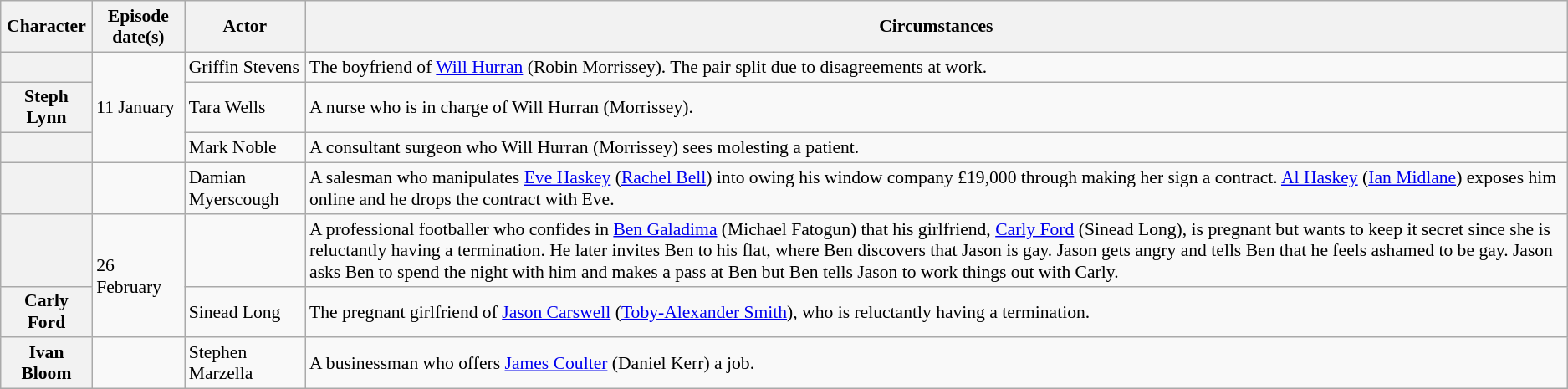<table class="wikitable plainrowheaders" style="font-size:90%">
<tr>
<th scope="col">Character</th>
<th scope="col">Episode date(s)</th>
<th scope="col">Actor</th>
<th scope="col">Circumstances</th>
</tr>
<tr>
<th scope="row"> </th>
<td rowspan="3">11 January</td>
<td>Griffin Stevens</td>
<td>The boyfriend of <a href='#'>Will Hurran</a> (Robin Morrissey). The pair split due to disagreements at work.</td>
</tr>
<tr>
<th scope="row">Steph Lynn </th>
<td>Tara Wells</td>
<td>A nurse who is in charge of Will Hurran (Morrissey).</td>
</tr>
<tr>
<th scope="row"> </th>
<td>Mark Noble</td>
<td>A consultant surgeon who Will Hurran (Morrissey) sees molesting a patient.</td>
</tr>
<tr>
<th scope="row"> </th>
<td></td>
<td>Damian Myerscough</td>
<td>A salesman who manipulates <a href='#'>Eve Haskey</a> (<a href='#'>Rachel Bell</a>) into owing his window company £19,000 through making her sign a contract. <a href='#'>Al Haskey</a> (<a href='#'>Ian Midlane</a>) exposes him online and he drops the contract with Eve.</td>
</tr>
<tr>
<th scope="row"> </th>
<td rowspan="2">26 February</td>
<td></td>
<td>A professional footballer who confides in <a href='#'>Ben Galadima</a> (Michael Fatogun) that his girlfriend, <a href='#'>Carly Ford</a> (Sinead Long), is pregnant but wants to keep it secret since she is reluctantly having a termination. He later invites Ben to his flat, where Ben discovers that Jason is gay. Jason gets angry and tells Ben that he feels ashamed to be gay. Jason asks Ben to spend the night with him and makes a pass at Ben but Ben tells Jason to work things out with Carly.</td>
</tr>
<tr>
<th scope="row">Carly Ford </th>
<td>Sinead Long</td>
<td>The pregnant girlfriend of <a href='#'>Jason Carswell</a> (<a href='#'>Toby-Alexander Smith</a>), who is reluctantly having a termination.</td>
</tr>
<tr>
<th scope="row">Ivan Bloom </th>
<td></td>
<td>Stephen Marzella</td>
<td>A businessman who offers <a href='#'>James Coulter</a> (Daniel Kerr) a job.</td>
</tr>
</table>
